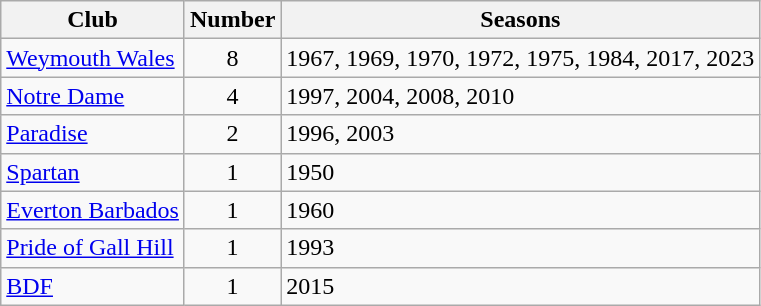<table class="wikitable sortable">
<tr>
<th>Club</th>
<th>Number</th>
<th>Seasons</th>
</tr>
<tr>
<td><a href='#'>Weymouth Wales</a></td>
<td style="text-align:center">8</td>
<td>1967, 1969, 1970, 1972, 1975, 1984, 2017, 2023</td>
</tr>
<tr>
<td><a href='#'>Notre Dame</a></td>
<td style="text-align:center">4</td>
<td>1997, 2004, 2008, 2010</td>
</tr>
<tr>
<td><a href='#'>Paradise</a></td>
<td style="text-align:center">2</td>
<td>1996, 2003</td>
</tr>
<tr>
<td><a href='#'>Spartan</a></td>
<td style="text-align:center">1</td>
<td>1950</td>
</tr>
<tr>
<td><a href='#'>Everton Barbados</a></td>
<td style="text-align:center">1</td>
<td>1960</td>
</tr>
<tr>
<td><a href='#'>Pride of Gall Hill</a></td>
<td style="text-align:center">1</td>
<td>1993</td>
</tr>
<tr>
<td><a href='#'>BDF</a></td>
<td style="text-align:center">1</td>
<td>2015</td>
</tr>
</table>
